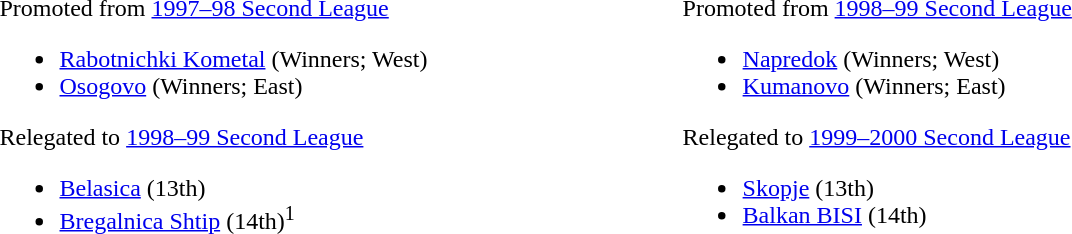<table style="border:0;width:69%;">
<tr style="vertical-align:top;">
<td><br>Promoted from <a href='#'>1997–98 Second League</a><ul><li><a href='#'>Rabotnichki Kometal</a> (Winners; West)</li><li><a href='#'>Osogovo</a> (Winners; East)</li></ul>Relegated to <a href='#'>1998–99 Second League</a><ul><li><a href='#'>Belasica</a> (13th)</li><li><a href='#'>Bregalnica Shtip</a> (14th)<sup>1</sup></li></ul></td>
<td><br>Promoted from <a href='#'>1998–99 Second League</a><ul><li><a href='#'>Napredok</a> (Winners; West)</li><li><a href='#'>Kumanovo</a> (Winners; East)</li></ul>Relegated to <a href='#'>1999–2000 Second League</a><ul><li><a href='#'>Skopje</a> (13th)</li><li><a href='#'>Balkan BISI</a> (14th)</li></ul></td>
</tr>
</table>
